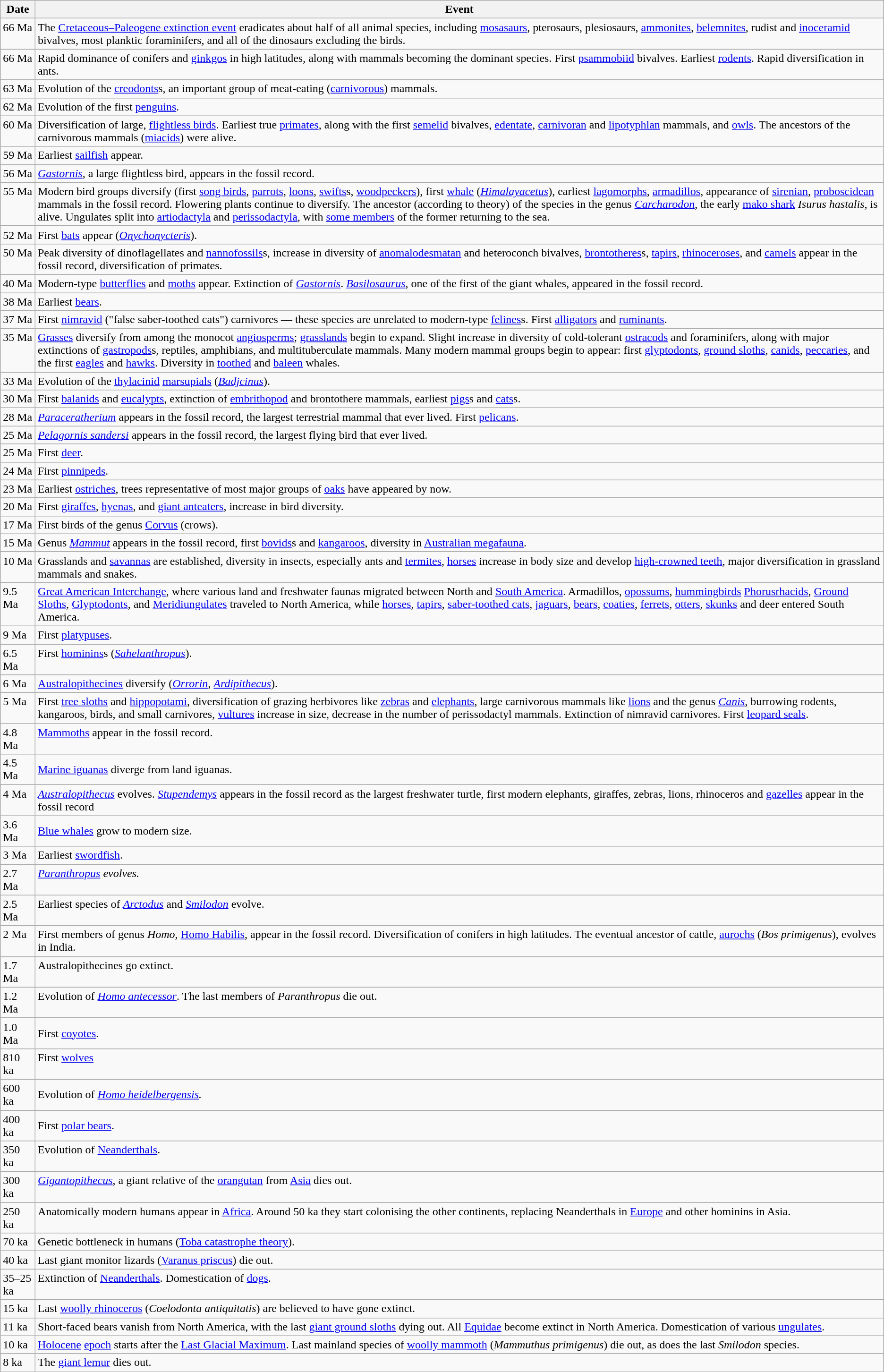<table class="wikitable col1right">
<tr>
<th>Date</th>
<th>Event</th>
</tr>
<tr valign="TOP">
<td>66 Ma</td>
<td>The <a href='#'>Cretaceous–Paleogene extinction event</a> eradicates about half of all animal species, including <a href='#'>mosasaurs</a>, pterosaurs, plesiosaurs, <a href='#'>ammonites</a>, <a href='#'>belemnites</a>, rudist and <a href='#'>inoceramid</a> bivalves, most planktic foraminifers, and all of the dinosaurs excluding the birds.</td>
</tr>
<tr valign="TOP">
<td>66 Ma</td>
<td>Rapid dominance of conifers and <a href='#'>ginkgos</a> in high latitudes, along with mammals becoming the dominant species. First <a href='#'>psammobiid</a> bivalves. Earliest <a href='#'>rodents</a>. Rapid diversification in ants.</td>
</tr>
<tr valign="TOP">
<td>63 Ma</td>
<td>Evolution of the <a href='#'>creodonts</a>s, an important group of meat-eating (<a href='#'>carnivorous</a>) mammals.</td>
</tr>
<tr>
<td>62 Ma</td>
<td>Evolution of the first <a href='#'>penguins</a>.</td>
</tr>
<tr valign="TOP">
<td>60 Ma</td>
<td>Diversification of large, <a href='#'>flightless birds</a>. Earliest true <a href='#'>primates</a>, along with the first <a href='#'>semelid</a> bivalves, <a href='#'>edentate</a>, <a href='#'>carnivoran</a> and <a href='#'>lipotyphlan</a> mammals, and <a href='#'>owls</a>. The ancestors of the carnivorous mammals (<a href='#'>miacids</a>) were alive.</td>
</tr>
<tr>
<td>59 Ma</td>
<td>Earliest <a href='#'>sailfish</a> appear.</td>
</tr>
<tr valign="TOP">
<td>56 Ma</td>
<td><em><a href='#'>Gastornis</a></em>, a large flightless bird, appears in the fossil record.</td>
</tr>
<tr valign="TOP">
<td>55 Ma</td>
<td>Modern bird groups diversify (first <a href='#'>song birds</a>, <a href='#'>parrots</a>, <a href='#'>loons</a>, <a href='#'>swifts</a>s, <a href='#'>woodpeckers</a>), first <a href='#'>whale</a> (<em><a href='#'>Himalayacetus</a></em>), earliest <a href='#'>lagomorphs</a>, <a href='#'>armadillos</a>, appearance of <a href='#'>sirenian</a>, <a href='#'>proboscidean</a> mammals in the fossil record. Flowering plants continue to diversify. The ancestor (according to theory) of the species in the genus <em><a href='#'>Carcharodon</a></em>, the early <a href='#'>mako shark</a> <em>Isurus hastalis</em>, is alive. Ungulates split into <a href='#'>artiodactyla</a> and <a href='#'>perissodactyla</a>, with <a href='#'>some members</a> of the former returning to the sea.</td>
</tr>
<tr valign="TOP">
<td>52 Ma</td>
<td>First <a href='#'>bats</a> appear (<em><a href='#'>Onychonycteris</a></em>).</td>
</tr>
<tr valign="TOP">
<td>50 Ma</td>
<td>Peak diversity of dinoflagellates and <a href='#'>nannofossils</a>s, increase in diversity of <a href='#'>anomalodesmatan</a> and heteroconch bivalves, <a href='#'>brontotheres</a>s, <a href='#'>tapirs</a>, <a href='#'>rhinoceroses</a>, and <a href='#'>camels</a> appear in the fossil record, diversification of primates.</td>
</tr>
<tr valign="TOP">
<td>40 Ma</td>
<td>Modern-type <a href='#'>butterflies</a> and <a href='#'>moths</a> appear. Extinction of <em><a href='#'>Gastornis</a></em>. <em><a href='#'>Basilosaurus</a></em>, one of the first of the giant whales, appeared in the fossil record.</td>
</tr>
<tr>
<td>38 Ma</td>
<td>Earliest <a href='#'>bears</a>.</td>
</tr>
<tr valign="TOP">
<td>37 Ma</td>
<td>First <a href='#'>nimravid</a> ("false saber-toothed cats") carnivores — these species are unrelated to modern-type <a href='#'>felines</a>s. First <a href='#'>alligators</a> and <a href='#'>ruminants</a>.</td>
</tr>
<tr valign="TOP">
<td>35 Ma</td>
<td><a href='#'>Grasses</a> diversify from among the monocot <a href='#'>angiosperms</a>; <a href='#'>grasslands</a> begin to expand. Slight increase in diversity of cold-tolerant <a href='#'>ostracods</a> and foraminifers, along with major extinctions of <a href='#'>gastropods</a>s, reptiles, amphibians, and multituberculate mammals. Many modern mammal groups begin to appear: first <a href='#'>glyptodonts</a>, <a href='#'>ground sloths</a>, <a href='#'>canids</a>, <a href='#'>peccaries</a>, and the first <a href='#'>eagles</a> and <a href='#'>hawks</a>. Diversity in <a href='#'>toothed</a> and <a href='#'>baleen</a> whales.</td>
</tr>
<tr valign="TOP">
<td>33 Ma</td>
<td>Evolution of the <a href='#'>thylacinid</a> <a href='#'>marsupials</a> (<em><a href='#'>Badjcinus</a></em>).</td>
</tr>
<tr valign="TOP">
<td>30 Ma</td>
<td>First <a href='#'>balanids</a> and <a href='#'>eucalypts</a>, extinction of <a href='#'>embrithopod</a> and brontothere mammals, earliest <a href='#'>pigs</a>s and <a href='#'>cats</a>s.</td>
</tr>
<tr valign="TOP">
<td>28 Ma</td>
<td><em><a href='#'>Paraceratherium</a></em> appears in the fossil record, the largest terrestrial mammal that ever lived. First <a href='#'>pelicans</a>.</td>
</tr>
<tr valign="TOP">
<td>25 Ma</td>
<td><em><a href='#'>Pelagornis sandersi</a></em> appears in the fossil record, the largest flying bird that ever lived.</td>
</tr>
<tr valign="TOP">
<td>25 Ma</td>
<td>First <a href='#'>deer</a>.</td>
</tr>
<tr>
<td>24 Ma</td>
<td>First <a href='#'>pinnipeds</a>.</td>
</tr>
<tr>
<td>23 Ma</td>
<td>Earliest <a href='#'>ostriches</a>, trees representative of most major groups of <a href='#'>oaks</a> have appeared by now.</td>
</tr>
<tr valign="TOP">
<td>20 Ma</td>
<td>First <a href='#'>giraffes</a>, <a href='#'>hyenas</a>, and <a href='#'>giant anteaters</a>, increase in bird diversity.</td>
</tr>
<tr>
<td>17 Ma</td>
<td>First birds of the genus <a href='#'>Corvus</a> (crows).</td>
</tr>
<tr valign="TOP">
<td>15 Ma</td>
<td>Genus <em><a href='#'>Mammut</a></em> appears in the fossil record, first <a href='#'>bovids</a>s and <a href='#'>kangaroos</a>, diversity in <a href='#'>Australian megafauna</a>.</td>
</tr>
<tr valign="TOP">
<td>10 Ma</td>
<td>Grasslands and <a href='#'>savannas</a> are established, diversity in insects, especially ants and <a href='#'>termites</a>, <a href='#'>horses</a> increase in body size and develop <a href='#'>high-crowned teeth</a>, major diversification in grassland mammals and snakes.</td>
</tr>
<tr valign="TOP">
<td>9.5 Ma<br></td>
<td><a href='#'>Great American Interchange</a>, where various land and freshwater faunas migrated between North and <a href='#'>South America</a>. Armadillos, <a href='#'>opossums</a>, <a href='#'>hummingbirds</a> <a href='#'>Phorusrhacids</a>, <a href='#'>Ground Sloths</a>, <a href='#'>Glyptodonts</a>, and <a href='#'>Meridiungulates</a> traveled to North America, while <a href='#'>horses</a>, <a href='#'>tapirs</a>, <a href='#'>saber-toothed cats</a>, <a href='#'>jaguars</a>, <a href='#'>bears</a>, <a href='#'>coaties</a>, <a href='#'>ferrets</a>, <a href='#'>otters</a>, <a href='#'>skunks</a> and deer entered South America.</td>
</tr>
<tr>
<td>9 Ma</td>
<td>First <a href='#'>platypuses</a>.</td>
</tr>
<tr valign="TOP">
<td>6.5 Ma</td>
<td>First <a href='#'>hominins</a>s (<em><a href='#'>Sahelanthropus</a></em>).</td>
</tr>
<tr valign="TOP">
<td>6 Ma</td>
<td><a href='#'>Australopithecines</a> diversify (<em><a href='#'>Orrorin</a></em>, <em><a href='#'>Ardipithecus</a></em>).</td>
</tr>
<tr valign="TOP">
<td>5 Ma</td>
<td>First <a href='#'>tree sloths</a> and <a href='#'>hippopotami</a>, diversification of grazing herbivores like <a href='#'>zebras</a> and <a href='#'>elephants</a>, large carnivorous mammals like <a href='#'>lions</a> and the genus <em><a href='#'>Canis</a></em>, burrowing rodents, kangaroos, birds, and small carnivores, <a href='#'>vultures</a> increase in size, decrease in the number of perissodactyl mammals. Extinction of nimravid carnivores. First <a href='#'>leopard seals</a>.</td>
</tr>
<tr valign="TOP">
<td>4.8 Ma</td>
<td><a href='#'>Mammoths</a> appear in the fossil record.</td>
</tr>
<tr>
<td>4.5 Ma</td>
<td><a href='#'>Marine iguanas</a> diverge from land iguanas.</td>
</tr>
<tr valign="TOP">
<td>4 Ma</td>
<td><em><a href='#'>Australopithecus</a></em> evolves. <em><a href='#'>Stupendemys</a></em> appears in the fossil record as the largest freshwater turtle, first modern elephants, giraffes, zebras, lions, rhinoceros and <a href='#'>gazelles</a> appear in the fossil record</td>
</tr>
<tr>
<td>3.6 Ma</td>
<td><a href='#'>Blue whales</a> grow to modern size.</td>
</tr>
<tr>
<td>3 Ma</td>
<td>Earliest <a href='#'>swordfish</a>.</td>
</tr>
<tr valign="TOP">
<td>2.7 Ma</td>
<td><em><a href='#'>Paranthropus</a> evolves.</em></td>
</tr>
<tr valign="TOP">
<td>2.5 Ma</td>
<td>Earliest species of <em><a href='#'>Arctodus</a></em> and <em><a href='#'>Smilodon</a></em> evolve.</td>
</tr>
<tr valign="TOP">
<td>2 Ma</td>
<td>First members of genus <em>Homo</em>, <a href='#'>Homo Habilis</a>, appear in the fossil record. Diversification of conifers in high latitudes. The eventual ancestor of cattle, <a href='#'>aurochs</a> (<em>Bos primigenus</em>), evolves in India.</td>
</tr>
<tr valign="TOP">
<td>1.7 Ma</td>
<td>Australopithecines go extinct.</td>
</tr>
<tr valign="TOP">
<td>1.2 Ma</td>
<td>Evolution of <em><a href='#'>Homo antecessor</a></em>. The last members of <em>Paranthropus</em> die out.</td>
</tr>
<tr>
<td>1.0 Ma</td>
<td>First <a href='#'>coyotes</a>.</td>
</tr>
<tr valign="TOP">
<td>810 ka</td>
<td>First <a href='#'>wolves</a></td>
</tr>
<tr valign="TOP">
</tr>
<tr>
<td>600 ka</td>
<td>Evolution of <em><a href='#'>Homo heidelbergensis</a>.</em></td>
</tr>
<tr>
<td>400 ka</td>
<td>First <a href='#'>polar bears</a>.</td>
</tr>
<tr valign="TOP">
<td>350 ka</td>
<td>Evolution of <a href='#'>Neanderthals</a>.</td>
</tr>
<tr valign="TOP">
<td>300 ka</td>
<td><em><a href='#'>Gigantopithecus</a></em>, a giant relative of the <a href='#'>orangutan</a> from <a href='#'>Asia</a> dies out.</td>
</tr>
<tr valign="TOP">
<td>250 ka</td>
<td>Anatomically modern humans appear in <a href='#'>Africa</a>. Around 50 ka they start colonising the other continents, replacing Neanderthals in <a href='#'>Europe</a> and other hominins in Asia.</td>
</tr>
<tr valign="TOP">
<td>70 ka</td>
<td>Genetic bottleneck in humans (<a href='#'>Toba catastrophe theory</a>).</td>
</tr>
<tr valign="TOP">
<td>40 ka</td>
<td>Last giant monitor lizards (<a href='#'>Varanus priscus</a>) die out.</td>
</tr>
<tr valign="TOP">
<td>35–25 ka</td>
<td>Extinction of <a href='#'>Neanderthals</a>. Domestication of <a href='#'>dogs</a>.</td>
</tr>
<tr valign="TOP">
<td>15 ka</td>
<td>Last <a href='#'>woolly rhinoceros</a> (<em>Coelodonta antiquitatis</em>) are believed to have gone extinct.</td>
</tr>
<tr valign="TOP">
<td>11 ka</td>
<td>Short-faced bears vanish from North America, with the last <a href='#'>giant ground sloths</a> dying out. All <a href='#'>Equidae</a> become extinct in North America. Domestication of various <a href='#'>ungulates</a>.</td>
</tr>
<tr valign="TOP">
<td>10 ka</td>
<td><a href='#'>Holocene</a> <a href='#'>epoch</a> starts after the <a href='#'>Last Glacial Maximum</a>. Last mainland species of <a href='#'>woolly mammoth</a> (<em>Mammuthus primigenus</em>) die out, as does the last <em>Smilodon</em> species.</td>
</tr>
<tr valign="TOP">
<td>8 ka</td>
<td>The <a href='#'>giant lemur</a> dies out.</td>
</tr>
</table>
